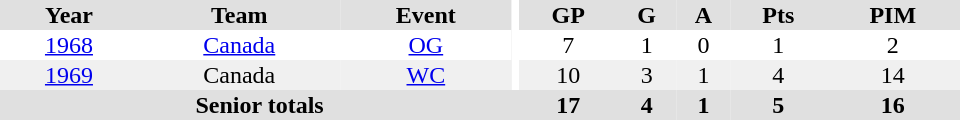<table border="0" cellpadding="1" cellspacing="0" ID="Table3" style="text-align:center; width:40em">
<tr bgcolor="#e0e0e0">
<th>Year</th>
<th>Team</th>
<th>Event</th>
<th rowspan="102" bgcolor="#ffffff"></th>
<th>GP</th>
<th>G</th>
<th>A</th>
<th>Pts</th>
<th>PIM</th>
</tr>
<tr>
<td><a href='#'>1968</a></td>
<td><a href='#'>Canada</a></td>
<td><a href='#'>OG</a></td>
<td>7</td>
<td>1</td>
<td>0</td>
<td>1</td>
<td>2</td>
</tr>
<tr bgcolor="#f0f0f0">
<td><a href='#'>1969</a></td>
<td>Canada</td>
<td><a href='#'>WC</a></td>
<td>10</td>
<td>3</td>
<td>1</td>
<td>4</td>
<td>14</td>
</tr>
<tr bgcolor="#e0e0e0">
<th colspan="4">Senior totals</th>
<th>17</th>
<th>4</th>
<th>1</th>
<th>5</th>
<th>16</th>
</tr>
</table>
